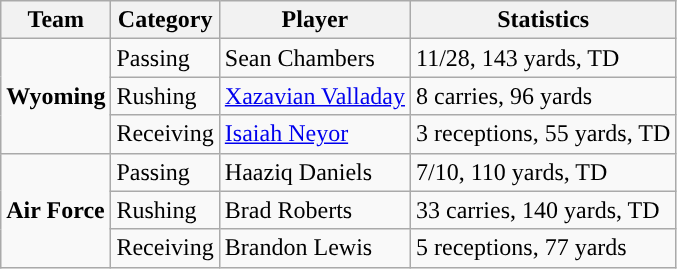<table class="wikitable" style="float: left;">
<tr>
<th>Team</th>
<th>Category</th>
<th>Player</th>
<th>Statistics</th>
</tr>
<tr>
<td rowspan=3><strong>Wyoming</strong></td>
<td>Passing</td>
<td>Sean Chambers</td>
<td>11/28, 143 yards, TD</td>
</tr>
<tr>
<td>Rushing</td>
<td><a href='#'>Xazavian Valladay</a></td>
<td>8 carries, 96 yards</td>
</tr>
<tr>
<td>Receiving</td>
<td><a href='#'>Isaiah Neyor</a></td>
<td>3 receptions, 55 yards, TD</td>
</tr>
<tr>
<td rowspan=3><strong>Air Force</strong></td>
<td>Passing</td>
<td>Haaziq Daniels</td>
<td>7/10, 110 yards, TD</td>
</tr>
<tr>
<td>Rushing</td>
<td>Brad Roberts</td>
<td>33 carries, 140 yards, TD</td>
</tr>
<tr>
<td>Receiving</td>
<td>Brandon Lewis</td>
<td>5 receptions, 77 yards</td>
</tr>
</table>
